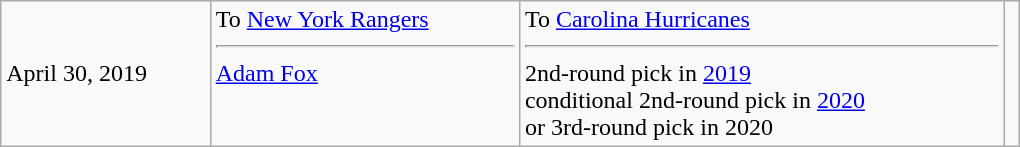<table class="wikitable" style="border:1px solid #999999; width:680px;">
<tr>
<td>April 30, 2019</td>
<td valign="top">To <a href='#'>New York Rangers</a><hr><a href='#'>Adam Fox</a></td>
<td valign="top">To <a href='#'>Carolina Hurricanes</a><hr>2nd-round pick in <a href='#'>2019</a><br><span>conditional</span> 2nd-round pick in <a href='#'>2020</a><br>or 3rd-round pick in 2020</td>
<td></td>
</tr>
</table>
